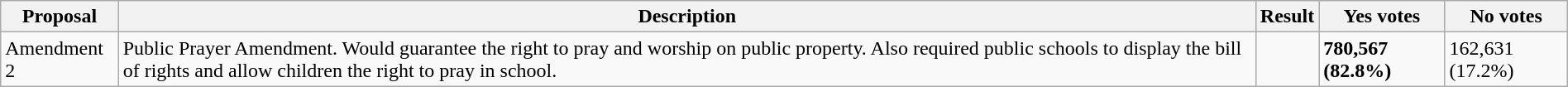<table class="wikitable sortable" style="width:100%">
<tr>
<th class="unsortable" scope="col">Proposal</th>
<th class="unsortable" scope="col">Description</th>
<th scope="col">Result</th>
<th scope="col">Yes votes</th>
<th scope="col">No votes</th>
</tr>
<tr>
<td>Amendment 2</td>
<td>Public Prayer Amendment. Would guarantee the right to pray and worship on public property. Also required public schools to display the bill of rights and allow children the right to pray in school.</td>
<td></td>
<td><strong>780,567 (82.8%)</strong></td>
<td>162,631 (17.2%)</td>
</tr>
</table>
